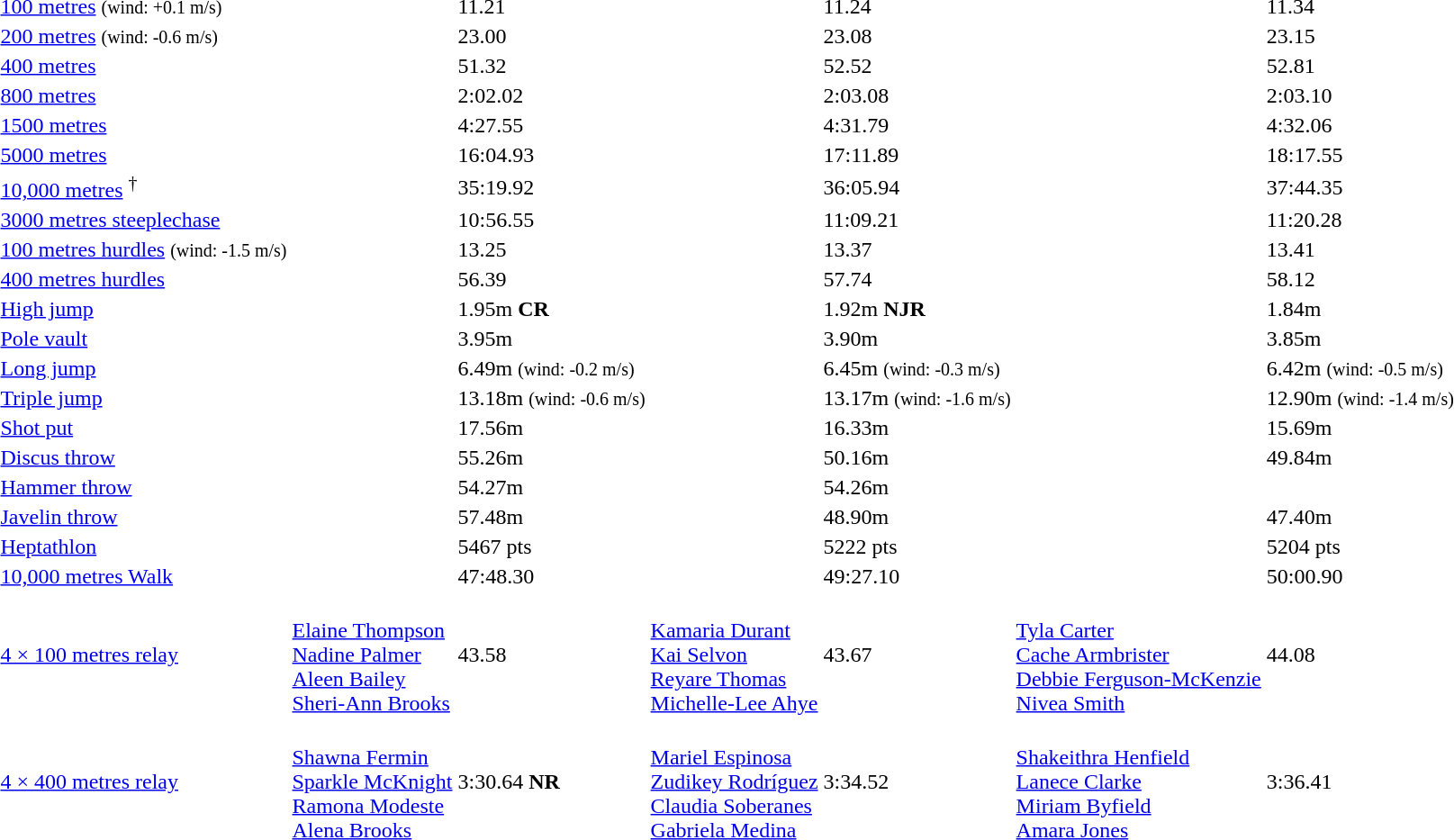<table>
<tr>
<td><a href='#'>100 metres</a> <small>(wind: +0.1 m/s)</small></td>
<td></td>
<td>11.21</td>
<td></td>
<td>11.24</td>
<td></td>
<td>11.34</td>
</tr>
<tr>
<td><a href='#'>200 metres</a> <small>(wind: -0.6 m/s)</small></td>
<td></td>
<td>23.00</td>
<td></td>
<td>23.08</td>
<td></td>
<td>23.15</td>
</tr>
<tr>
<td><a href='#'>400 metres</a></td>
<td></td>
<td>51.32</td>
<td></td>
<td>52.52</td>
<td></td>
<td>52.81</td>
</tr>
<tr>
<td><a href='#'>800 metres</a></td>
<td></td>
<td>2:02.02</td>
<td></td>
<td>2:03.08</td>
<td></td>
<td>2:03.10</td>
</tr>
<tr>
<td><a href='#'>1500 metres</a></td>
<td></td>
<td>4:27.55</td>
<td></td>
<td>4:31.79</td>
<td></td>
<td>4:32.06</td>
</tr>
<tr>
<td><a href='#'>5000 metres</a></td>
<td></td>
<td>16:04.93</td>
<td></td>
<td>17:11.89</td>
<td></td>
<td>18:17.55</td>
</tr>
<tr>
<td><a href='#'>10,000 metres</a> <sup>†</sup></td>
<td></td>
<td>35:19.92</td>
<td></td>
<td>36:05.94</td>
<td></td>
<td>37:44.35</td>
</tr>
<tr>
<td><a href='#'>3000 metres steeplechase</a></td>
<td></td>
<td>10:56.55</td>
<td></td>
<td>11:09.21</td>
<td></td>
<td>11:20.28</td>
</tr>
<tr>
<td><a href='#'>100 metres hurdles</a> <small>(wind: -1.5 m/s)</small></td>
<td></td>
<td>13.25</td>
<td></td>
<td>13.37</td>
<td></td>
<td>13.41</td>
</tr>
<tr>
<td><a href='#'>400 metres hurdles</a></td>
<td></td>
<td>56.39</td>
<td></td>
<td>57.74</td>
<td></td>
<td>58.12</td>
</tr>
<tr>
<td><a href='#'>High jump</a></td>
<td></td>
<td>1.95m <strong>CR</strong></td>
<td></td>
<td>1.92m <strong>NJR</strong></td>
<td></td>
<td>1.84m</td>
</tr>
<tr>
<td><a href='#'>Pole vault</a></td>
<td></td>
<td>3.95m</td>
<td></td>
<td>3.90m</td>
<td></td>
<td>3.85m</td>
</tr>
<tr>
<td><a href='#'>Long jump</a></td>
<td></td>
<td>6.49m <small>(wind: -0.2 m/s)</small></td>
<td></td>
<td>6.45m <small>(wind: -0.3 m/s)</small></td>
<td></td>
<td>6.42m <small>(wind: -0.5 m/s)</small></td>
</tr>
<tr>
<td><a href='#'>Triple jump</a></td>
<td></td>
<td>13.18m <small>(wind: -0.6 m/s)</small></td>
<td></td>
<td>13.17m <small>(wind: -1.6 m/s)</small></td>
<td></td>
<td>12.90m <small>(wind: -1.4 m/s)</small></td>
</tr>
<tr>
<td><a href='#'>Shot put</a></td>
<td></td>
<td>17.56m</td>
<td></td>
<td>16.33m</td>
<td></td>
<td>15.69m</td>
</tr>
<tr>
<td><a href='#'>Discus throw</a></td>
<td></td>
<td>55.26m</td>
<td></td>
<td>50.16m</td>
<td></td>
<td>49.84m</td>
</tr>
<tr>
<td><a href='#'>Hammer throw</a></td>
<td></td>
<td>54.27m</td>
<td></td>
<td>54.26m</td>
<td></td>
<td></td>
</tr>
<tr>
<td><a href='#'>Javelin throw</a></td>
<td></td>
<td>57.48m</td>
<td></td>
<td>48.90m</td>
<td></td>
<td>47.40m</td>
</tr>
<tr>
<td><a href='#'>Heptathlon</a></td>
<td></td>
<td>5467 pts</td>
<td></td>
<td>5222 pts</td>
<td></td>
<td>5204 pts</td>
</tr>
<tr>
<td><a href='#'>10,000 metres Walk</a></td>
<td></td>
<td>47:48.30</td>
<td></td>
<td>49:27.10</td>
<td></td>
<td>50:00.90</td>
</tr>
<tr>
<td><a href='#'>4 × 100 metres relay</a></td>
<td> <br> <a href='#'>Elaine Thompson</a> <br> <a href='#'>Nadine Palmer</a> <br> <a href='#'>Aleen Bailey</a> <br> <a href='#'>Sheri-Ann Brooks</a></td>
<td>43.58</td>
<td> <br> <a href='#'>Kamaria Durant</a> <br> <a href='#'>Kai Selvon</a> <br> <a href='#'>Reyare Thomas</a> <br> <a href='#'>Michelle-Lee Ahye</a></td>
<td>43.67</td>
<td> <br> <a href='#'>Tyla Carter</a> <br> <a href='#'>Cache Armbrister</a> <br> <a href='#'>Debbie Ferguson-McKenzie</a> <br> <a href='#'>Nivea Smith</a></td>
<td>44.08</td>
</tr>
<tr>
<td><a href='#'>4 × 400 metres relay</a></td>
<td> <br> <a href='#'>Shawna Fermin</a> <br> <a href='#'>Sparkle McKnight</a> <br> <a href='#'>Ramona Modeste</a> <br> <a href='#'>Alena Brooks</a></td>
<td>3:30.64 <strong>NR</strong></td>
<td> <br> <a href='#'>Mariel Espinosa</a> <br> <a href='#'>Zudikey Rodríguez</a> <br> <a href='#'>Claudia Soberanes</a> <br> <a href='#'>Gabriela Medina</a></td>
<td>3:34.52</td>
<td> <br> <a href='#'>Shakeithra Henfield</a> <br> <a href='#'>Lanece Clarke</a> <br> <a href='#'>Miriam Byfield</a> <br> <a href='#'>Amara Jones</a></td>
<td>3:36.41</td>
</tr>
</table>
